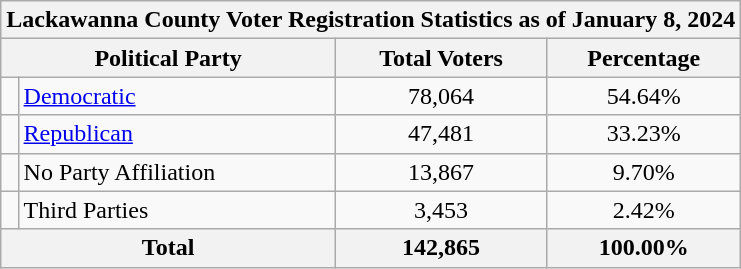<table class=wikitable>
<tr>
<th colspan = 6>Lackawanna County Voter Registration Statistics as of January 8, 2024</th>
</tr>
<tr>
<th colspan = 2>Political Party</th>
<th>Total Voters</th>
<th>Percentage</th>
</tr>
<tr>
<td></td>
<td><a href='#'>Democratic</a></td>
<td align = center>78,064</td>
<td align = center>54.64%</td>
</tr>
<tr>
<td></td>
<td><a href='#'>Republican</a></td>
<td align = center>47,481</td>
<td align = center>33.23%</td>
</tr>
<tr>
<td></td>
<td>No Party Affiliation</td>
<td align = center>13,867</td>
<td align = center>9.70%</td>
</tr>
<tr>
<td></td>
<td>Third Parties</td>
<td align = center>3,453</td>
<td align = center>2.42%</td>
</tr>
<tr>
<th colspan = 2>Total</th>
<th align = center>142,865</th>
<th align = center>100.00%</th>
</tr>
</table>
